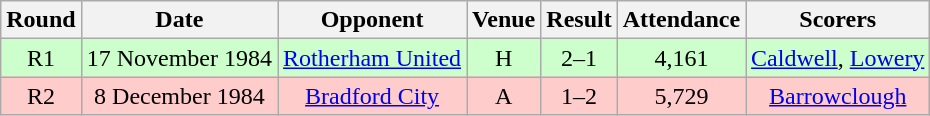<table class="wikitable" style="font-size:100%; text-align:center">
<tr>
<th>Round</th>
<th>Date</th>
<th>Opponent</th>
<th>Venue</th>
<th>Result</th>
<th>Attendance</th>
<th>Scorers</th>
</tr>
<tr style="background-color: #CCFFCC;">
<td>R1</td>
<td>17 November 1984</td>
<td><a href='#'>Rotherham United</a></td>
<td>H</td>
<td>2–1</td>
<td>4,161</td>
<td><a href='#'>Caldwell</a>, <a href='#'>Lowery</a></td>
</tr>
<tr style="background-color: #FFCCCC;">
<td>R2</td>
<td>8 December 1984</td>
<td><a href='#'>Bradford City</a></td>
<td>A</td>
<td>1–2</td>
<td>5,729</td>
<td><a href='#'>Barrowclough</a></td>
</tr>
</table>
